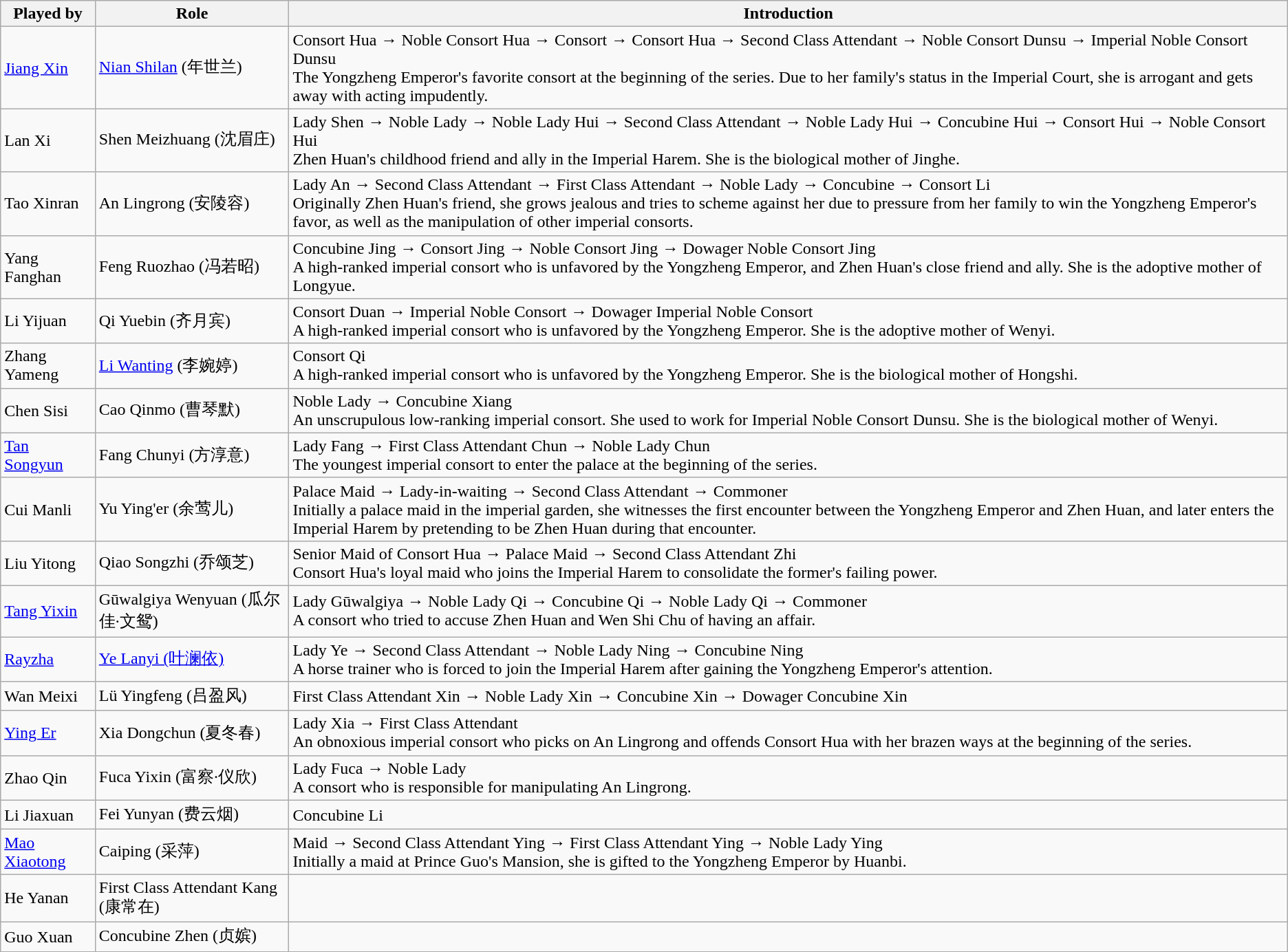<table class="wikitable">
<tr>
<th>Played by</th>
<th>Role</th>
<th>Introduction</th>
</tr>
<tr>
<td><a href='#'>Jiang Xin</a></td>
<td><a href='#'>Nian Shilan</a> (年世兰)</td>
<td>Consort Hua → Noble Consort Hua → Consort → Consort Hua → Second Class Attendant → Noble Consort Dunsu → Imperial Noble Consort Dunsu<br>The Yongzheng Emperor's favorite consort at the beginning of the series. Due to her family's status in the Imperial Court, she is arrogant and gets away with acting impudently.</td>
</tr>
<tr>
<td>Lan Xi</td>
<td>Shen Meizhuang (沈眉庄)</td>
<td>Lady Shen → Noble Lady → Noble Lady Hui → Second Class Attendant → Noble Lady Hui → Concubine Hui → Consort Hui → Noble Consort Hui<br>Zhen Huan's childhood friend and ally in the Imperial Harem. She is the biological mother of Jinghe.</td>
</tr>
<tr>
<td>Tao Xinran</td>
<td>An Lingrong (安陵容)</td>
<td>Lady An → Second Class Attendant → First Class Attendant → Noble Lady → Concubine → Consort Li<br>Originally Zhen Huan's friend, she grows jealous and tries to scheme against her due to pressure from her family to win the Yongzheng Emperor's favor, as well as the manipulation of other imperial consorts.</td>
</tr>
<tr>
<td>Yang Fanghan</td>
<td>Feng Ruozhao (冯若昭)</td>
<td>Concubine Jing → Consort Jing → Noble Consort Jing → Dowager Noble Consort Jing<br>A high-ranked imperial consort who is unfavored by the Yongzheng Emperor, and Zhen Huan's close friend and ally. She is the adoptive mother of Longyue.</td>
</tr>
<tr>
<td>Li Yijuan</td>
<td>Qi Yuebin (齐月宾)</td>
<td>Consort Duan → Imperial Noble Consort → Dowager Imperial Noble Consort<br>A high-ranked imperial consort who is unfavored by the Yongzheng Emperor. She is the adoptive mother of Wenyi.</td>
</tr>
<tr>
<td>Zhang Yameng</td>
<td><a href='#'>Li Wanting</a> (李婉婷)</td>
<td>Consort Qi<br>A high-ranked imperial consort who is unfavored by the Yongzheng Emperor. She is the biological mother of Hongshi.</td>
</tr>
<tr>
<td>Chen Sisi</td>
<td>Cao Qinmo (曹琴默)</td>
<td>Noble Lady → Concubine Xiang<br>An unscrupulous low-ranking imperial consort. She used to work for Imperial Noble Consort Dunsu. She is the biological mother of Wenyi.</td>
</tr>
<tr>
<td><a href='#'>Tan Songyun</a></td>
<td>Fang Chunyi (方淳意)</td>
<td>Lady Fang → First Class Attendant Chun → Noble Lady Chun<br>The youngest imperial consort to enter the palace at the beginning of the series.</td>
</tr>
<tr>
<td>Cui Manli</td>
<td>Yu Ying'er (余莺儿)</td>
<td>Palace Maid → Lady-in-waiting → Second Class Attendant → Commoner<br>Initially a palace maid in the imperial garden, she witnesses the first encounter between the Yongzheng Emperor and Zhen Huan, and later enters the Imperial Harem by pretending to be Zhen Huan during that encounter.</td>
</tr>
<tr>
<td>Liu Yitong</td>
<td>Qiao Songzhi (乔颂芝)</td>
<td>Senior Maid of Consort Hua → Palace Maid → Second Class Attendant Zhi<br>Consort Hua's loyal maid who joins the Imperial Harem to consolidate the former's failing power.</td>
</tr>
<tr>
<td><a href='#'>Tang Yixin</a></td>
<td>Gūwalgiya Wenyuan (瓜尔佳·文鸳)</td>
<td>Lady Gūwalgiya → Noble Lady Qi → Concubine Qi → Noble Lady Qi → Commoner<br>A consort who tried to accuse Zhen Huan and Wen Shi Chu of having an affair.</td>
</tr>
<tr>
<td><a href='#'>Rayzha</a></td>
<td><a href='#'>Ye Lanyi (叶澜依)</a></td>
<td>Lady Ye → Second Class Attendant → Noble Lady Ning → Concubine Ning<br>A horse trainer who is forced to join the Imperial Harem after gaining the Yongzheng Emperor's attention.</td>
</tr>
<tr>
<td>Wan Meixi</td>
<td>Lü Yingfeng (吕盈风)</td>
<td>First Class Attendant Xin → Noble Lady Xin → Concubine Xin → Dowager Concubine Xin</td>
</tr>
<tr>
<td><a href='#'>Ying Er</a></td>
<td>Xia Dongchun (夏冬春)</td>
<td>Lady Xia → First Class Attendant<br>An obnoxious imperial consort who picks on An Lingrong and offends Consort Hua with her brazen ways at the beginning of the series.</td>
</tr>
<tr>
<td>Zhao Qin</td>
<td>Fuca Yixin (富察·仪欣)</td>
<td>Lady Fuca → Noble Lady<br>A consort who is responsible for manipulating An Lingrong.</td>
</tr>
<tr>
<td>Li Jiaxuan</td>
<td>Fei Yunyan (费云烟)</td>
<td>Concubine Li</td>
</tr>
<tr>
<td><a href='#'>Mao Xiaotong</a></td>
<td>Caiping (采萍)</td>
<td>Maid → Second Class Attendant Ying → First Class Attendant Ying → Noble Lady Ying<br>Initially a maid at Prince Guo's Mansion, she is gifted to the Yongzheng Emperor by Huanbi.</td>
</tr>
<tr>
<td>He Yanan</td>
<td>First Class Attendant Kang (康常在)</td>
<td></td>
</tr>
<tr>
<td>Guo Xuan</td>
<td>Concubine Zhen (贞嫔)</td>
<td></td>
</tr>
</table>
